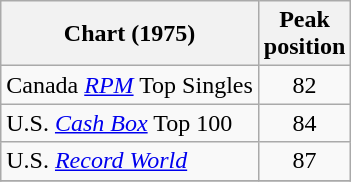<table class="wikitable">
<tr>
<th>Chart (1975)</th>
<th>Peak<br>position</th>
</tr>
<tr>
<td>Canada <em><a href='#'>RPM</a></em> Top Singles</td>
<td style="text-align:center;">82</td>
</tr>
<tr>
<td>U.S. <a href='#'><em>Cash Box</em></a> Top 100</td>
<td align="center">84</td>
</tr>
<tr>
<td>U.S. <em><a href='#'>Record World</a></em> </td>
<td style="text-align:center;">87</td>
</tr>
<tr>
</tr>
</table>
